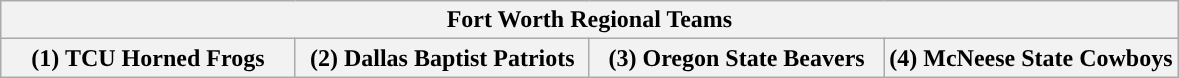<table class="wikitable">
<tr>
<th colspan=4>Fort Worth Regional Teams</th>
</tr>
<tr>
<th style="width: 25%; ">(1) TCU Horned Frogs</th>
<th style="width: 25%; ">(2) Dallas Baptist Patriots</th>
<th style="width: 25%; ">(3) Oregon State Beavers</th>
<th style="width: 25%; ">(4) McNeese State Cowboys</th>
</tr>
</table>
